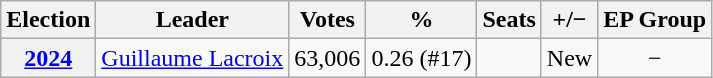<table class="wikitable"style="text-align:center">
<tr>
<th>Election</th>
<th>Leader</th>
<th>Votes</th>
<th>%</th>
<th>Seats</th>
<th>+/−</th>
<th>EP Group</th>
</tr>
<tr>
<th><a href='#'>2024</a></th>
<td><a href='#'>Guillaume Lacroix</a></td>
<td>63,006</td>
<td>0.26 (#17)</td>
<td></td>
<td>New</td>
<td>−</td>
</tr>
</table>
